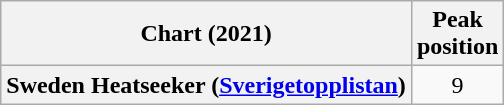<table class="wikitable plainrowheaders" style="text-align:center">
<tr>
<th>Chart (2021)</th>
<th>Peak<br>position</th>
</tr>
<tr>
<th scope="row">Sweden Heatseeker (<a href='#'>Sverigetopplistan</a>)</th>
<td>9</td>
</tr>
</table>
